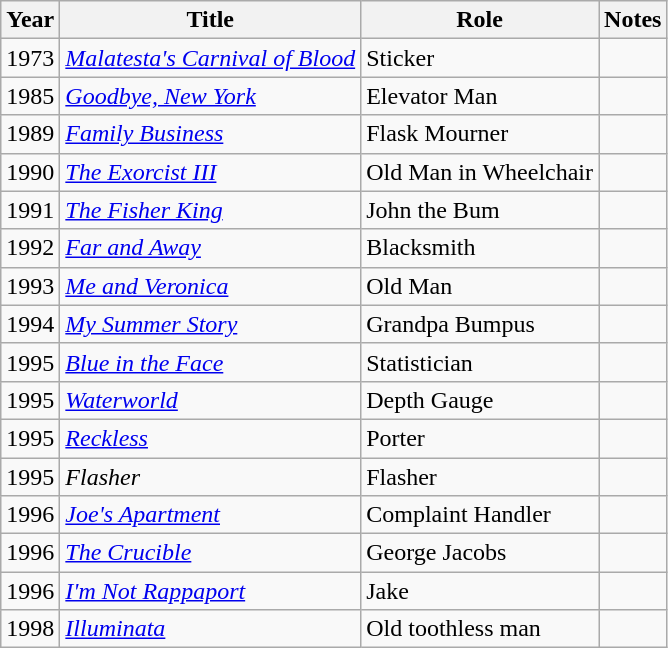<table class="wikitable">
<tr>
<th>Year</th>
<th>Title</th>
<th>Role</th>
<th>Notes</th>
</tr>
<tr>
<td>1973</td>
<td><em><a href='#'>Malatesta's Carnival of Blood</a></em></td>
<td>Sticker</td>
<td></td>
</tr>
<tr>
<td>1985</td>
<td><em><a href='#'>Goodbye, New York</a></em></td>
<td>Elevator Man</td>
<td></td>
</tr>
<tr>
<td>1989</td>
<td><em><a href='#'>Family Business</a></em></td>
<td>Flask Mourner</td>
<td></td>
</tr>
<tr>
<td>1990</td>
<td><em><a href='#'>The Exorcist III</a></em></td>
<td>Old Man in Wheelchair</td>
<td></td>
</tr>
<tr>
<td>1991</td>
<td><em><a href='#'>The Fisher King</a></em></td>
<td>John the Bum</td>
<td></td>
</tr>
<tr>
<td>1992</td>
<td><em><a href='#'>Far and Away</a></em></td>
<td>Blacksmith</td>
<td></td>
</tr>
<tr>
<td>1993</td>
<td><em><a href='#'>Me and Veronica</a></em></td>
<td>Old Man</td>
<td></td>
</tr>
<tr>
<td>1994</td>
<td><em><a href='#'>My Summer Story</a></em></td>
<td>Grandpa Bumpus</td>
<td></td>
</tr>
<tr>
<td>1995</td>
<td><em><a href='#'>Blue in the Face</a></em></td>
<td>Statistician</td>
<td></td>
</tr>
<tr>
<td>1995</td>
<td><em><a href='#'>Waterworld</a></em></td>
<td>Depth Gauge</td>
<td></td>
</tr>
<tr>
<td>1995</td>
<td><em><a href='#'>Reckless</a></em></td>
<td>Porter</td>
<td></td>
</tr>
<tr>
<td>1995</td>
<td><em>Flasher</em></td>
<td>Flasher</td>
<td></td>
</tr>
<tr>
<td>1996</td>
<td><em><a href='#'>Joe's Apartment</a></em></td>
<td>Complaint Handler</td>
<td></td>
</tr>
<tr>
<td>1996</td>
<td><em><a href='#'>The Crucible</a></em></td>
<td>George Jacobs</td>
<td></td>
</tr>
<tr>
<td>1996</td>
<td><em><a href='#'>I'm Not Rappaport</a></em></td>
<td>Jake</td>
<td></td>
</tr>
<tr>
<td>1998</td>
<td><em><a href='#'>Illuminata</a></em></td>
<td>Old toothless man</td>
<td></td>
</tr>
</table>
